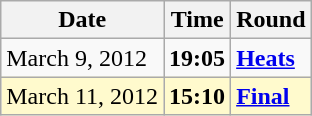<table class="wikitable">
<tr>
<th>Date</th>
<th>Time</th>
<th>Round</th>
</tr>
<tr>
<td>March 9, 2012</td>
<td><strong>19:05</strong></td>
<td><strong><a href='#'>Heats</a></strong></td>
</tr>
<tr style=background:lemonchiffon>
<td>March 11, 2012</td>
<td><strong>15:10</strong></td>
<td><strong><a href='#'>Final</a></strong></td>
</tr>
</table>
